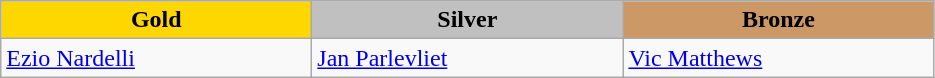<table class="wikitable" style="text-align:left">
<tr align="center">
<td width=200 bgcolor=gold><strong>Gold</strong></td>
<td width=200 bgcolor=silver><strong>Silver</strong></td>
<td width=200 bgcolor=CC9966><strong>Bronze</strong></td>
</tr>
<tr>
<td><a href='#'>Ezio Nardelli</a><br><em></em></td>
<td><a href='#'>Jan Parlevliet</a><br><em></em></td>
<td><a href='#'>Vic Matthews</a><br><em></em></td>
</tr>
</table>
